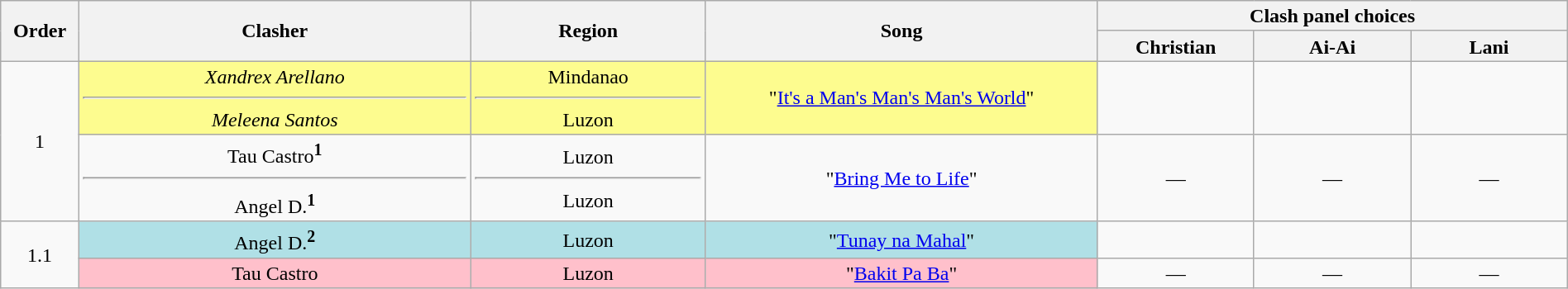<table class="wikitable" style="text-align:center; line-height:17px; width:100%;">
<tr>
<th rowspan="2" width="5%">Order</th>
<th rowspan="2" width="25%">Clasher</th>
<th rowspan="2">Region</th>
<th rowspan="2" width="25%">Song</th>
<th colspan="3" width="30%">Clash panel choices</th>
</tr>
<tr>
<th width="10%">Christian</th>
<th width="10%">Ai-Ai</th>
<th width="10%">Lani</th>
</tr>
<tr>
<td rowspan="2">1</td>
<td style="background:#fdfc8f;"><em>Xandrex Arellano</em><hr><em>Meleena Santos</em></td>
<td style="background:#fdfc8f;">Mindanao<hr>Luzon</td>
<td style="background:#fdfc8f;">"<a href='#'>It's a Man's Man's Man's World</a>"</td>
<td><strong></strong></td>
<td><strong></strong></td>
<td><strong></strong></td>
</tr>
<tr>
<td>Tau Castro<sup><strong>1</strong></sup><hr>Angel D.<sup><strong>1</strong></sup></td>
<td>Luzon<hr>Luzon</td>
<td>"<a href='#'>Bring Me to Life</a>"</td>
<td>—</td>
<td>—</td>
<td>—</td>
</tr>
<tr>
<td rowspan="2">1.1</td>
<td style="background:#b0e0e6;">Angel D.<sup><strong>2</strong></sup></td>
<td style="background:#b0e0e6;">Luzon</td>
<td style="background:#b0e0e6;">"<a href='#'>Tunay na Mahal</a>"</td>
<td><strong></strong></td>
<td><strong></strong></td>
<td><strong></strong></td>
</tr>
<tr>
<td style="background:pink;">Tau Castro</td>
<td style="background:pink;">Luzon</td>
<td style="background:pink;">"<a href='#'>Bakit Pa Ba</a>"</td>
<td>—</td>
<td>—</td>
<td>—</td>
</tr>
</table>
